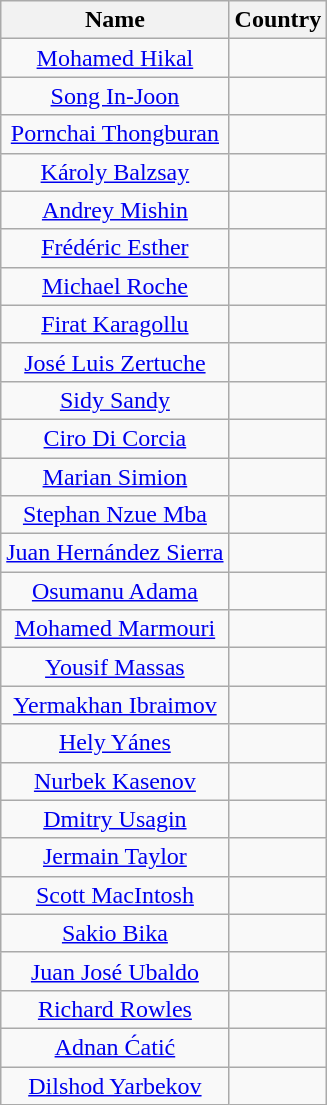<table class="wikitable sortable  mw-collapsible mw-collapsed" style="text-align:center">
<tr>
<th>Name</th>
<th>Country</th>
</tr>
<tr>
<td><a href='#'>Mohamed Hikal</a></td>
<td></td>
</tr>
<tr>
<td><a href='#'>Song In-Joon</a></td>
<td></td>
</tr>
<tr>
<td><a href='#'>Pornchai Thongburan</a></td>
<td></td>
</tr>
<tr>
<td><a href='#'>Károly Balzsay</a></td>
<td></td>
</tr>
<tr>
<td><a href='#'>Andrey Mishin</a></td>
<td></td>
</tr>
<tr>
<td><a href='#'>Frédéric Esther</a></td>
<td></td>
</tr>
<tr>
<td><a href='#'>Michael Roche</a></td>
<td></td>
</tr>
<tr>
<td><a href='#'>Firat Karagollu</a></td>
<td></td>
</tr>
<tr>
<td><a href='#'>José Luis Zertuche</a></td>
<td></td>
</tr>
<tr>
<td><a href='#'>Sidy Sandy</a></td>
<td></td>
</tr>
<tr>
<td><a href='#'>Ciro Di Corcia</a></td>
<td></td>
</tr>
<tr>
<td><a href='#'>Marian Simion</a></td>
<td></td>
</tr>
<tr>
<td><a href='#'>Stephan Nzue Mba</a></td>
<td></td>
</tr>
<tr>
<td><a href='#'>Juan Hernández Sierra</a></td>
<td></td>
</tr>
<tr>
<td><a href='#'>Osumanu Adama</a></td>
<td></td>
</tr>
<tr>
<td><a href='#'>Mohamed Marmouri</a></td>
<td></td>
</tr>
<tr>
<td><a href='#'>Yousif Massas</a></td>
<td></td>
</tr>
<tr>
<td><a href='#'>Yermakhan Ibraimov</a></td>
<td></td>
</tr>
<tr>
<td><a href='#'>Hely Yánes</a></td>
<td></td>
</tr>
<tr>
<td><a href='#'>Nurbek Kasenov</a></td>
<td></td>
</tr>
<tr>
<td><a href='#'>Dmitry Usagin</a></td>
<td></td>
</tr>
<tr>
<td><a href='#'>Jermain Taylor</a></td>
<td></td>
</tr>
<tr>
<td><a href='#'>Scott MacIntosh</a></td>
<td></td>
</tr>
<tr>
<td><a href='#'>Sakio Bika</a></td>
<td></td>
</tr>
<tr>
<td><a href='#'>Juan José Ubaldo</a></td>
<td></td>
</tr>
<tr>
<td><a href='#'>Richard Rowles</a></td>
<td></td>
</tr>
<tr>
<td><a href='#'>Adnan Ćatić</a></td>
<td></td>
</tr>
<tr>
<td><a href='#'>Dilshod Yarbekov</a></td>
<td></td>
</tr>
</table>
